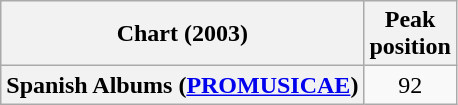<table class="wikitable plainrowheaders">
<tr>
<th>Chart (2003)</th>
<th>Peak<br>position</th>
</tr>
<tr>
<th scope="row" style="text-align:left;">Spanish Albums (<a href='#'>PROMUSICAE</a>)</th>
<td align="center">92</td>
</tr>
</table>
